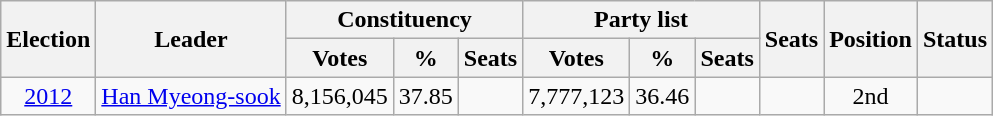<table class="wikitable" style="text-align:center">
<tr>
<th rowspan="2">Election</th>
<th rowspan="2">Leader</th>
<th colspan="3">Constituency</th>
<th colspan="3">Party list</th>
<th rowspan="2">Seats</th>
<th rowspan="2">Position</th>
<th rowspan="2">Status</th>
</tr>
<tr>
<th>Votes</th>
<th>%</th>
<th>Seats</th>
<th>Votes</th>
<th>%</th>
<th>Seats</th>
</tr>
<tr>
<td><a href='#'>2012</a></td>
<td><a href='#'>Han Myeong-sook</a></td>
<td>8,156,045</td>
<td>37.85</td>
<td></td>
<td>7,777,123</td>
<td>36.46</td>
<td></td>
<td></td>
<td>2nd</td>
<td></td>
</tr>
</table>
